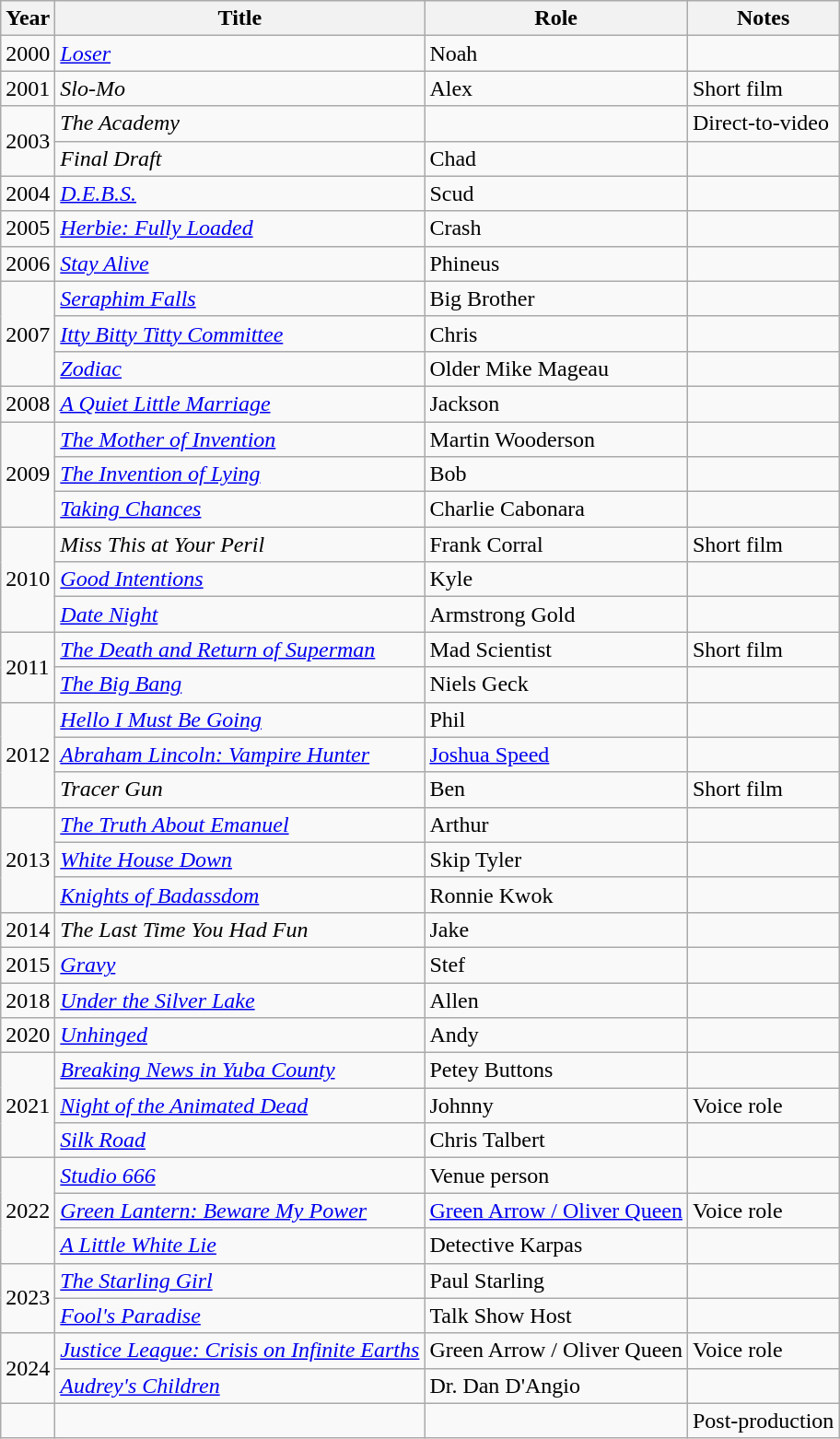<table class="wikitable sortable">
<tr>
<th scope="col">Year</th>
<th scope="col">Title</th>
<th scope="col">Role</th>
<th scope="col" class="unsortable">Notes</th>
</tr>
<tr>
<td>2000</td>
<td><em><a href='#'>Loser</a></em></td>
<td>Noah</td>
<td></td>
</tr>
<tr>
<td>2001</td>
<td><em>Slo-Mo</em></td>
<td>Alex</td>
<td>Short film</td>
</tr>
<tr>
<td rowspan="2">2003</td>
<td><em>The Academy</em></td>
<td></td>
<td>Direct-to-video</td>
</tr>
<tr>
<td><em>Final Draft</em></td>
<td>Chad</td>
<td></td>
</tr>
<tr>
<td>2004</td>
<td><em><a href='#'>D.E.B.S.</a></em></td>
<td>Scud</td>
<td></td>
</tr>
<tr>
<td>2005</td>
<td><em><a href='#'>Herbie: Fully Loaded</a></em></td>
<td>Crash</td>
<td></td>
</tr>
<tr>
<td>2006</td>
<td><em><a href='#'>Stay Alive</a></em></td>
<td>Phineus</td>
<td></td>
</tr>
<tr>
<td rowspan="3">2007</td>
<td><em><a href='#'>Seraphim Falls</a></em></td>
<td>Big Brother</td>
<td></td>
</tr>
<tr>
<td><em><a href='#'>Itty Bitty Titty Committee</a></em></td>
<td>Chris</td>
<td></td>
</tr>
<tr>
<td><em><a href='#'>Zodiac</a></em></td>
<td>Older Mike Mageau</td>
<td></td>
</tr>
<tr>
<td>2008</td>
<td><em><a href='#'>A Quiet Little Marriage</a></em></td>
<td>Jackson</td>
<td></td>
</tr>
<tr>
<td rowspan="3">2009</td>
<td><em><a href='#'>The Mother of Invention</a></em></td>
<td>Martin Wooderson</td>
<td></td>
</tr>
<tr>
<td><em><a href='#'>The Invention of Lying</a></em></td>
<td>Bob</td>
<td></td>
</tr>
<tr>
<td><em><a href='#'>Taking Chances</a></em></td>
<td>Charlie Cabonara</td>
<td></td>
</tr>
<tr>
<td rowspan="3">2010</td>
<td><em>Miss This at Your Peril</em></td>
<td>Frank Corral</td>
<td>Short film</td>
</tr>
<tr>
<td><em><a href='#'>Good Intentions</a></em></td>
<td>Kyle</td>
<td></td>
</tr>
<tr>
<td><em><a href='#'>Date Night</a></em></td>
<td>Armstrong Gold</td>
<td></td>
</tr>
<tr>
<td rowspan="2">2011</td>
<td><em><a href='#'>The Death and Return of Superman</a></em></td>
<td>Mad Scientist</td>
<td>Short film</td>
</tr>
<tr>
<td><em><a href='#'>The Big Bang</a></em></td>
<td>Niels Geck</td>
<td></td>
</tr>
<tr>
<td rowspan="3">2012</td>
<td><em><a href='#'>Hello I Must Be Going</a></em></td>
<td>Phil</td>
<td></td>
</tr>
<tr>
<td><em><a href='#'>Abraham Lincoln: Vampire Hunter</a></em></td>
<td><a href='#'>Joshua Speed</a></td>
<td></td>
</tr>
<tr>
<td><em>Tracer Gun</em></td>
<td>Ben</td>
<td>Short film</td>
</tr>
<tr>
<td rowspan="3">2013</td>
<td><em><a href='#'>The Truth About Emanuel</a></em></td>
<td>Arthur</td>
<td></td>
</tr>
<tr>
<td><em><a href='#'>White House Down</a></em></td>
<td>Skip Tyler</td>
<td></td>
</tr>
<tr>
<td><em><a href='#'>Knights of Badassdom</a></em></td>
<td>Ronnie Kwok</td>
<td></td>
</tr>
<tr>
<td>2014</td>
<td><em>The Last Time You Had Fun</em></td>
<td>Jake</td>
<td></td>
</tr>
<tr>
<td>2015</td>
<td><em><a href='#'>Gravy</a></em></td>
<td>Stef</td>
<td></td>
</tr>
<tr>
<td>2018</td>
<td><em><a href='#'>Under the Silver Lake</a></em></td>
<td>Allen</td>
<td></td>
</tr>
<tr>
<td>2020</td>
<td><em><a href='#'>Unhinged</a></em></td>
<td>Andy</td>
<td></td>
</tr>
<tr>
<td rowspan="3">2021</td>
<td><em><a href='#'>Breaking News in Yuba County</a></em></td>
<td>Petey Buttons</td>
<td></td>
</tr>
<tr>
<td><em><a href='#'>Night of the Animated Dead</a></em></td>
<td>Johnny</td>
<td>Voice role</td>
</tr>
<tr>
<td><em><a href='#'>Silk Road</a></em></td>
<td>Chris Talbert</td>
<td></td>
</tr>
<tr>
<td rowspan="3">2022</td>
<td><em><a href='#'>Studio 666</a></em></td>
<td>Venue person</td>
<td></td>
</tr>
<tr>
<td><em><a href='#'>Green Lantern: Beware My Power</a></em></td>
<td><a href='#'>Green Arrow / Oliver Queen</a></td>
<td>Voice role</td>
</tr>
<tr>
<td><em><a href='#'>A Little White Lie</a></em></td>
<td>Detective Karpas</td>
<td></td>
</tr>
<tr>
<td rowspan="2">2023</td>
<td><em><a href='#'>The Starling Girl</a></em></td>
<td>Paul Starling</td>
<td></td>
</tr>
<tr>
<td><em><a href='#'>Fool's Paradise</a></em></td>
<td>Talk Show Host</td>
<td></td>
</tr>
<tr>
<td rowspan="2">2024</td>
<td><em><a href='#'>Justice League: Crisis on Infinite Earths</a></em></td>
<td>Green Arrow / Oliver Queen</td>
<td>Voice role</td>
</tr>
<tr>
<td><em><a href='#'>Audrey's Children</a></em></td>
<td>Dr. Dan D'Angio</td>
<td></td>
</tr>
<tr>
<td></td>
<td></td>
<td></td>
<td>Post-production</td>
</tr>
</table>
